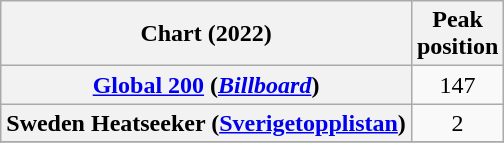<table class="wikitable sortable plainrowheaders" style="text-align:center">
<tr>
<th scope="col">Chart (2022)</th>
<th scope="col">Peak<br>position</th>
</tr>
<tr>
<th scope="row"><a href='#'>Global 200</a> (<em><a href='#'>Billboard</a></em>)</th>
<td>147</td>
</tr>
<tr>
<th scope="row">Sweden Heatseeker (<a href='#'>Sverigetopplistan</a>)</th>
<td>2</td>
</tr>
<tr>
</tr>
</table>
